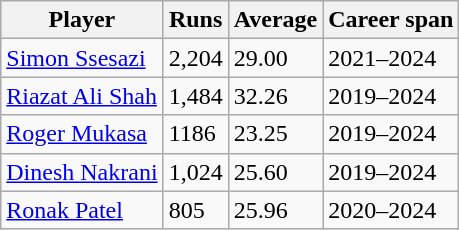<table class="wikitable">
<tr>
<th>Player</th>
<th>Runs</th>
<th>Average</th>
<th>Career span</th>
</tr>
<tr>
<td><a href='#'>Simon Ssesazi</a></td>
<td>2,204</td>
<td>29.00</td>
<td>2021–2024</td>
</tr>
<tr>
<td><a href='#'>Riazat Ali Shah</a></td>
<td>1,484</td>
<td>32.26</td>
<td>2019–2024</td>
</tr>
<tr>
<td><a href='#'>Roger Mukasa</a></td>
<td>1186</td>
<td>23.25</td>
<td>2019–2024</td>
</tr>
<tr>
<td><a href='#'>Dinesh Nakrani</a></td>
<td>1,024</td>
<td>25.60</td>
<td>2019–2024</td>
</tr>
<tr>
<td><a href='#'>Ronak Patel</a></td>
<td>805</td>
<td>25.96</td>
<td>2020–2024</td>
</tr>
</table>
